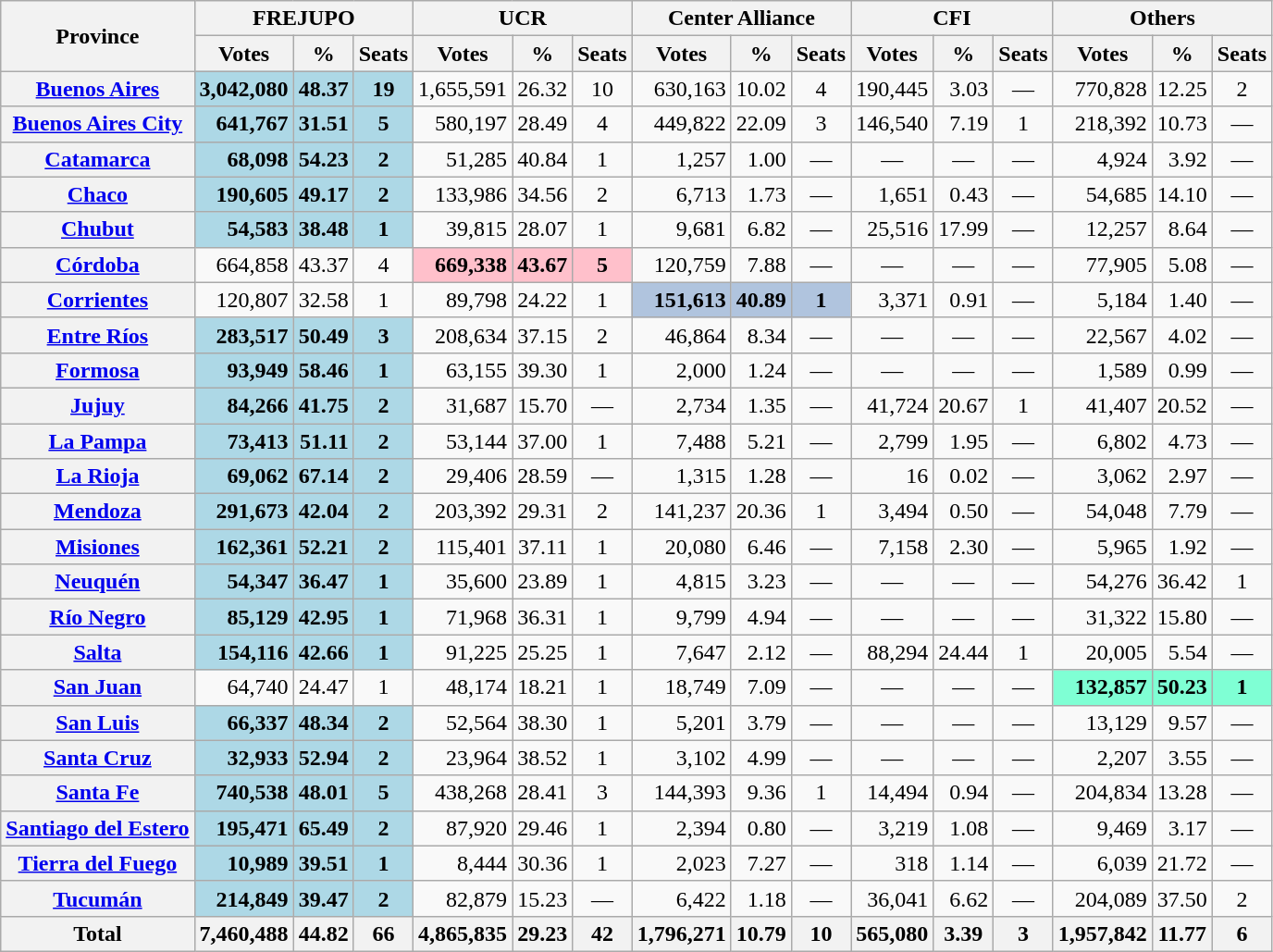<table class="wikitable sortable plainrowheaders" style="text-align:right;">
<tr>
<th rowspan=2>Province</th>
<th colspan=3>FREJUPO</th>
<th colspan=3>UCR</th>
<th colspan=3>Center Alliance</th>
<th colspan=3>CFI</th>
<th colspan=3>Others</th>
</tr>
<tr>
<th>Votes</th>
<th>%</th>
<th>Seats</th>
<th>Votes</th>
<th>%</th>
<th>Seats</th>
<th>Votes</th>
<th>%</th>
<th>Seats</th>
<th>Votes</th>
<th>%</th>
<th>Seats</th>
<th>Votes</th>
<th>%</th>
<th>Seats</th>
</tr>
<tr>
<th scope=row><a href='#'>Buenos Aires</a></th>
<td bgcolor=lightblue><strong>3,042,080</strong></td>
<td bgcolor=lightblue><strong>48.37</strong></td>
<td bgcolor=lightblue align=center><strong>19</strong></td>
<td>1,655,591</td>
<td>26.32</td>
<td align=center>10</td>
<td>630,163</td>
<td>10.02</td>
<td align=center>4</td>
<td>190,445</td>
<td>3.03</td>
<td align=center>—</td>
<td>770,828</td>
<td>12.25</td>
<td align=center>2</td>
</tr>
<tr>
<th scope=row><a href='#'>Buenos Aires City</a></th>
<td bgcolor=lightblue><strong>641,767</strong></td>
<td bgcolor=lightblue><strong>31.51</strong></td>
<td bgcolor=lightblue align=center><strong>5</strong></td>
<td>580,197</td>
<td>28.49</td>
<td align=center>4</td>
<td>449,822</td>
<td>22.09</td>
<td align=center>3</td>
<td>146,540</td>
<td>7.19</td>
<td align=center>1</td>
<td>218,392</td>
<td>10.73</td>
<td align=center>—</td>
</tr>
<tr>
<th scope=row><a href='#'>Catamarca</a></th>
<td bgcolor=lightblue><strong>68,098</strong></td>
<td bgcolor=lightblue><strong>54.23</strong></td>
<td bgcolor=lightblue align=center><strong>2</strong></td>
<td>51,285</td>
<td>40.84</td>
<td align=center>1</td>
<td>1,257</td>
<td>1.00</td>
<td align=center>—</td>
<td align=center>—</td>
<td align=center>—</td>
<td align=center>—</td>
<td>4,924</td>
<td>3.92</td>
<td align=center>—</td>
</tr>
<tr>
<th scope=row><a href='#'>Chaco</a></th>
<td bgcolor=lightblue><strong>190,605</strong></td>
<td bgcolor=lightblue><strong>49.17</strong></td>
<td bgcolor=lightblue align=center><strong>2</strong></td>
<td>133,986</td>
<td>34.56</td>
<td align=center>2</td>
<td>6,713</td>
<td>1.73</td>
<td align=center>—</td>
<td>1,651</td>
<td>0.43</td>
<td align=center>—</td>
<td>54,685</td>
<td>14.10</td>
<td align=center>—</td>
</tr>
<tr>
<th scope=row><a href='#'>Chubut</a></th>
<td bgcolor=lightblue><strong>54,583</strong></td>
<td bgcolor=lightblue><strong>38.48</strong></td>
<td bgcolor=lightblue align=center><strong>1</strong></td>
<td>39,815</td>
<td>28.07</td>
<td align=center>1</td>
<td>9,681</td>
<td>6.82</td>
<td align=center>—</td>
<td>25,516</td>
<td>17.99</td>
<td align=center>—</td>
<td>12,257</td>
<td>8.64</td>
<td align=center>—</td>
</tr>
<tr>
<th scope=row><a href='#'>Córdoba</a></th>
<td>664,858</td>
<td>43.37</td>
<td align=center>4</td>
<td bgcolor=pink><strong>669,338</strong></td>
<td bgcolor=pink><strong>43.67</strong></td>
<td bgcolor=pink align=center><strong>5</strong></td>
<td>120,759</td>
<td>7.88</td>
<td align=center>—</td>
<td align=center>—</td>
<td align=center>—</td>
<td align=center>—</td>
<td>77,905</td>
<td>5.08</td>
<td align=center>—</td>
</tr>
<tr>
<th scope=row><a href='#'>Corrientes</a></th>
<td>120,807</td>
<td>32.58</td>
<td align=center>1</td>
<td>89,798</td>
<td>24.22</td>
<td align=center>1</td>
<td bgcolor=LightSteelBlue><strong>151,613</strong></td>
<td bgcolor=LightSteelBlue><strong>40.89</strong></td>
<td bgcolor=LightSteelBlue align=center><strong>1</strong></td>
<td>3,371</td>
<td>0.91</td>
<td align=center>—</td>
<td>5,184</td>
<td>1.40</td>
<td align=center>—</td>
</tr>
<tr>
<th scope=row><a href='#'>Entre Ríos</a></th>
<td bgcolor=lightblue><strong>283,517</strong></td>
<td bgcolor=lightblue><strong>50.49</strong></td>
<td bgcolor=lightblue align=center><strong>3</strong></td>
<td>208,634</td>
<td>37.15</td>
<td align=center>2</td>
<td>46,864</td>
<td>8.34</td>
<td align=center>—</td>
<td align=center>—</td>
<td align=center>—</td>
<td align=center>—</td>
<td>22,567</td>
<td>4.02</td>
<td align=center>—</td>
</tr>
<tr>
<th scope=row><a href='#'>Formosa</a></th>
<td bgcolor=lightblue><strong>93,949</strong></td>
<td bgcolor=lightblue><strong>58.46</strong></td>
<td bgcolor=lightblue align=center><strong>1</strong></td>
<td>63,155</td>
<td>39.30</td>
<td align=center>1</td>
<td>2,000</td>
<td>1.24</td>
<td align=center>—</td>
<td align=center>—</td>
<td align=center>—</td>
<td align=center>—</td>
<td>1,589</td>
<td>0.99</td>
<td align=center>—</td>
</tr>
<tr>
<th scope=row><a href='#'>Jujuy</a></th>
<td bgcolor=lightblue><strong>84,266</strong></td>
<td bgcolor=lightblue><strong>41.75</strong></td>
<td bgcolor=lightblue align=center><strong>2</strong></td>
<td>31,687</td>
<td>15.70</td>
<td align=center>—</td>
<td>2,734</td>
<td>1.35</td>
<td align=center>—</td>
<td>41,724</td>
<td>20.67</td>
<td align=center>1</td>
<td>41,407</td>
<td>20.52</td>
<td align=center>—</td>
</tr>
<tr>
<th scope=row><a href='#'>La Pampa</a></th>
<td bgcolor=lightblue><strong>73,413</strong></td>
<td bgcolor=lightblue><strong>51.11</strong></td>
<td bgcolor=lightblue align=center><strong>2</strong></td>
<td>53,144</td>
<td>37.00</td>
<td align=center>1</td>
<td>7,488</td>
<td>5.21</td>
<td align=center>—</td>
<td>2,799</td>
<td>1.95</td>
<td align=center>—</td>
<td>6,802</td>
<td>4.73</td>
<td align=center>—</td>
</tr>
<tr>
<th scope=row><a href='#'>La Rioja</a></th>
<td bgcolor=lightblue><strong>69,062</strong></td>
<td bgcolor=lightblue><strong>67.14</strong></td>
<td bgcolor=lightblue align=center><strong>2</strong></td>
<td>29,406</td>
<td>28.59</td>
<td align=center>—</td>
<td>1,315</td>
<td>1.28</td>
<td align=center>—</td>
<td>16</td>
<td>0.02</td>
<td align=center>—</td>
<td>3,062</td>
<td>2.97</td>
<td align=center>—</td>
</tr>
<tr>
<th scope=row><a href='#'>Mendoza</a></th>
<td bgcolor=lightblue><strong>291,673</strong></td>
<td bgcolor=lightblue><strong>42.04</strong></td>
<td bgcolor=lightblue align=center><strong>2</strong></td>
<td>203,392</td>
<td>29.31</td>
<td align=center>2</td>
<td>141,237</td>
<td>20.36</td>
<td align=center>1</td>
<td>3,494</td>
<td>0.50</td>
<td align=center>—</td>
<td>54,048</td>
<td>7.79</td>
<td align=center>—</td>
</tr>
<tr>
<th scope=row><a href='#'>Misiones</a></th>
<td bgcolor=lightblue><strong>162,361</strong></td>
<td bgcolor=lightblue><strong>52.21</strong></td>
<td bgcolor=lightblue align=center><strong>2</strong></td>
<td>115,401</td>
<td>37.11</td>
<td align=center>1</td>
<td>20,080</td>
<td>6.46</td>
<td align=center>—</td>
<td>7,158</td>
<td>2.30</td>
<td align=center>—</td>
<td>5,965</td>
<td>1.92</td>
<td align=center>—</td>
</tr>
<tr>
<th scope=row><a href='#'>Neuquén</a></th>
<td bgcolor=lightblue><strong>54,347</strong></td>
<td bgcolor=lightblue><strong>36.47</strong></td>
<td bgcolor=lightblue align=center><strong>1</strong></td>
<td>35,600</td>
<td>23.89</td>
<td align=center>1</td>
<td>4,815</td>
<td>3.23</td>
<td align=center>—</td>
<td align=center>—</td>
<td align=center>—</td>
<td align=center>—</td>
<td>54,276</td>
<td>36.42</td>
<td align=center>1</td>
</tr>
<tr>
<th scope=row><a href='#'>Río Negro</a></th>
<td bgcolor=lightblue><strong>85,129</strong></td>
<td bgcolor=lightblue><strong>42.95</strong></td>
<td bgcolor=lightblue align=center><strong>1</strong></td>
<td>71,968</td>
<td>36.31</td>
<td align=center>1</td>
<td>9,799</td>
<td>4.94</td>
<td align=center>—</td>
<td align=center>—</td>
<td align=center>—</td>
<td align=center>—</td>
<td>31,322</td>
<td>15.80</td>
<td align=center>—</td>
</tr>
<tr>
<th scope=row><a href='#'>Salta</a></th>
<td bgcolor=lightblue><strong>154,116</strong></td>
<td bgcolor=lightblue><strong>42.66</strong></td>
<td bgcolor=lightblue align=center><strong>1</strong></td>
<td>91,225</td>
<td>25.25</td>
<td align=center>1</td>
<td>7,647</td>
<td>2.12</td>
<td align=center>—</td>
<td>88,294</td>
<td>24.44</td>
<td align=center>1</td>
<td>20,005</td>
<td>5.54</td>
<td align=center>—</td>
</tr>
<tr>
<th scope=row><a href='#'>San Juan</a></th>
<td>64,740</td>
<td>24.47</td>
<td align=center>1</td>
<td>48,174</td>
<td>18.21</td>
<td align=center>1</td>
<td>18,749</td>
<td>7.09</td>
<td align=center>—</td>
<td align=center>—</td>
<td align=center>—</td>
<td align=center>—</td>
<td bgcolor=Aquamarine><strong>132,857</strong></td>
<td bgcolor=Aquamarine><strong>50.23</strong></td>
<td bgcolor=Aquamarine align=center><strong>1</strong></td>
</tr>
<tr>
<th scope=row><a href='#'>San Luis</a></th>
<td bgcolor=lightblue><strong>66,337</strong></td>
<td bgcolor=lightblue><strong>48.34</strong></td>
<td bgcolor=lightblue align=center><strong>2</strong></td>
<td>52,564</td>
<td>38.30</td>
<td align=center>1</td>
<td>5,201</td>
<td>3.79</td>
<td align=center>—</td>
<td align=center>—</td>
<td align=center>—</td>
<td align=center>—</td>
<td>13,129</td>
<td>9.57</td>
<td align=center>—</td>
</tr>
<tr>
<th scope=row><a href='#'>Santa Cruz</a></th>
<td bgcolor=lightblue><strong>32,933</strong></td>
<td bgcolor=lightblue><strong>52.94</strong></td>
<td bgcolor=lightblue align=center><strong>2</strong></td>
<td>23,964</td>
<td>38.52</td>
<td align=center>1</td>
<td>3,102</td>
<td>4.99</td>
<td align=center>—</td>
<td align=center>—</td>
<td align=center>—</td>
<td align=center>—</td>
<td>2,207</td>
<td>3.55</td>
<td align=center>—</td>
</tr>
<tr>
<th scope=row><a href='#'>Santa Fe</a></th>
<td bgcolor=lightblue><strong>740,538</strong></td>
<td bgcolor=lightblue><strong>48.01</strong></td>
<td bgcolor=lightblue align=center><strong>5</strong></td>
<td>438,268</td>
<td>28.41</td>
<td align=center>3</td>
<td>144,393</td>
<td>9.36</td>
<td align=center>1</td>
<td>14,494</td>
<td>0.94</td>
<td align=center>—</td>
<td>204,834</td>
<td>13.28</td>
<td align=center>—</td>
</tr>
<tr>
<th scope=row><a href='#'>Santiago del Estero</a></th>
<td bgcolor=lightblue><strong>195,471</strong></td>
<td bgcolor=lightblue><strong>65.49</strong></td>
<td bgcolor=lightblue align=center><strong>2</strong></td>
<td>87,920</td>
<td>29.46</td>
<td align=center>1</td>
<td>2,394</td>
<td>0.80</td>
<td align=center>—</td>
<td>3,219</td>
<td>1.08</td>
<td align=center>—</td>
<td>9,469</td>
<td>3.17</td>
<td align=center>—</td>
</tr>
<tr>
<th scope=row><a href='#'>Tierra del Fuego</a></th>
<td bgcolor=lightblue><strong>10,989</strong></td>
<td bgcolor=lightblue><strong>39.51</strong></td>
<td bgcolor=lightblue align=center><strong>1</strong></td>
<td>8,444</td>
<td>30.36</td>
<td align=center>1</td>
<td>2,023</td>
<td>7.27</td>
<td align=center>—</td>
<td>318</td>
<td>1.14</td>
<td align=center>—</td>
<td>6,039</td>
<td>21.72</td>
<td align=center>—</td>
</tr>
<tr>
<th scope=row><a href='#'>Tucumán</a></th>
<td bgcolor=lightblue><strong>214,849</strong></td>
<td bgcolor=lightblue><strong>39.47</strong></td>
<td bgcolor=lightblue align=center><strong>2</strong></td>
<td>82,879</td>
<td>15.23</td>
<td align=center>—</td>
<td>6,422</td>
<td>1.18</td>
<td align=center>—</td>
<td>36,041</td>
<td>6.62</td>
<td align=center>—</td>
<td>204,089</td>
<td>37.50</td>
<td align=center>2</td>
</tr>
<tr>
<th>Total</th>
<th>7,460,488</th>
<th>44.82</th>
<th>66</th>
<th>4,865,835</th>
<th>29.23</th>
<th>42</th>
<th>1,796,271</th>
<th>10.79</th>
<th>10</th>
<th>565,080</th>
<th>3.39</th>
<th>3</th>
<th>1,957,842</th>
<th>11.77</th>
<th>6</th>
</tr>
</table>
